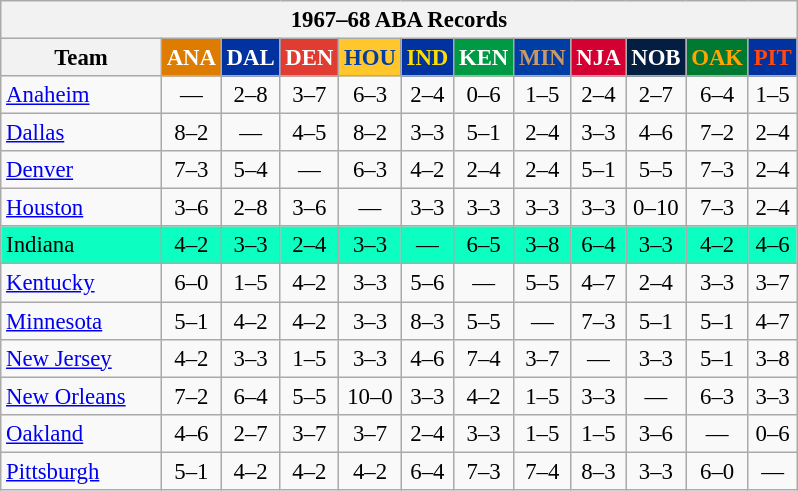<table class="wikitable" style="font-size:95%; text-align:center;">
<tr>
<th colspan=12>1967–68 ABA Records</th>
</tr>
<tr>
<th width=100>Team</th>
<th style="background:#DE7C00;color:#FFFFFF;width=35">ANA</th>
<th style="background:#00339F;color:#FFFFFF;width=35">DAL</th>
<th style="background:#E03C31;color:#FFFFFF;width=35">DEN</th>
<th style="background:#FFC72C;color:#003DA5;width=35">HOU</th>
<th style="background:#0032A0;color:#FEDD00;width=35">IND</th>
<th style="background:#009A44;color:#FFFFFF;width=35">KEN</th>
<th style="background:#003DA5;color:#C89A6A;width=35">MIN</th>
<th style="background:#D40032;color:#FFFFFF;width=35">NJA</th>
<th style="background:#041E42;color:#FFFFFF;width=35">NOB</th>
<th style="background:#007A33;color:#FFA400;width=35">OAK</th>
<th style="background:#0032A0;color:#FF4911;width=35">PIT</th>
</tr>
<tr>
<td style="text-align:left;"><a href='#'>Anaheim</a></td>
<td>—</td>
<td>2–8</td>
<td>3–7</td>
<td>6–3</td>
<td>2–4</td>
<td>0–6</td>
<td>1–5</td>
<td>2–4</td>
<td>2–7</td>
<td>6–4</td>
<td>1–5</td>
</tr>
<tr>
<td style="text-align:left;"><a href='#'>Dallas</a></td>
<td>8–2</td>
<td>—</td>
<td>4–5</td>
<td>8–2</td>
<td>3–3</td>
<td>5–1</td>
<td>2–4</td>
<td>3–3</td>
<td>4–6</td>
<td>7–2</td>
<td>2–4</td>
</tr>
<tr>
<td style="text-align:left;"><a href='#'>Denver</a></td>
<td>7–3</td>
<td>5–4</td>
<td>—</td>
<td>6–3</td>
<td>4–2</td>
<td>2–4</td>
<td>2–4</td>
<td>5–1</td>
<td>5–5</td>
<td>7–3</td>
<td>2–4</td>
</tr>
<tr>
<td style="text-align:left;"><a href='#'>Houston</a></td>
<td>3–6</td>
<td>2–8</td>
<td>3–6</td>
<td>—</td>
<td>3–3</td>
<td>3–3</td>
<td>3–3</td>
<td>3–3</td>
<td>0–10</td>
<td>7–3</td>
<td>2–4</td>
</tr>
<tr bgcolor=“ccffcc”>
<td style="text-align:left;">Indiana</td>
<td>4–2</td>
<td>3–3</td>
<td>2–4</td>
<td>3–3</td>
<td>—</td>
<td>6–5</td>
<td>3–8</td>
<td>6–4</td>
<td>3–3</td>
<td>4–2</td>
<td>4–6</td>
</tr>
<tr>
<td style="text-align:left;"><a href='#'>Kentucky</a></td>
<td>6–0</td>
<td>1–5</td>
<td>4–2</td>
<td>3–3</td>
<td>5–6</td>
<td>—</td>
<td>5–5</td>
<td>4–7</td>
<td>2–4</td>
<td>3–3</td>
<td>3–7</td>
</tr>
<tr>
<td style="text-align:left;"><a href='#'>Minnesota</a></td>
<td>5–1</td>
<td>4–2</td>
<td>4–2</td>
<td>3–3</td>
<td>8–3</td>
<td>5–5</td>
<td>—</td>
<td>7–3</td>
<td>5–1</td>
<td>5–1</td>
<td>4–7</td>
</tr>
<tr>
<td style="text-align:left;"><a href='#'>New Jersey</a></td>
<td>4–2</td>
<td>3–3</td>
<td>1–5</td>
<td>3–3</td>
<td>4–6</td>
<td>7–4</td>
<td>3–7</td>
<td>—</td>
<td>3–3</td>
<td>5–1</td>
<td>3–8</td>
</tr>
<tr>
<td style="text-align:left;"><a href='#'>New Orleans</a></td>
<td>7–2</td>
<td>6–4</td>
<td>5–5</td>
<td>10–0</td>
<td>3–3</td>
<td>4–2</td>
<td>1–5</td>
<td>3–3</td>
<td>—</td>
<td>6–3</td>
<td>3–3</td>
</tr>
<tr>
<td style="text-align:left;"><a href='#'>Oakland</a></td>
<td>4–6</td>
<td>2–7</td>
<td>3–7</td>
<td>3–7</td>
<td>2–4</td>
<td>3–3</td>
<td>1–5</td>
<td>1–5</td>
<td>3–6</td>
<td>—</td>
<td>0–6</td>
</tr>
<tr>
<td style="text-align:left;"><a href='#'>Pittsburgh</a></td>
<td>5–1</td>
<td>4–2</td>
<td>4–2</td>
<td>4–2</td>
<td>6–4</td>
<td>7–3</td>
<td>7–4</td>
<td>8–3</td>
<td>3–3</td>
<td>6–0</td>
<td>—</td>
</tr>
</table>
